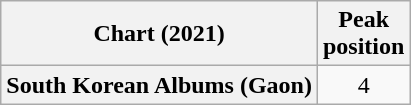<table class="wikitable plainrowheaders" style="text-align:center">
<tr>
<th scope="col">Chart (2021)</th>
<th scope="col">Peak<br>position</th>
</tr>
<tr>
<th scope="row">South Korean Albums (Gaon)</th>
<td>4</td>
</tr>
</table>
